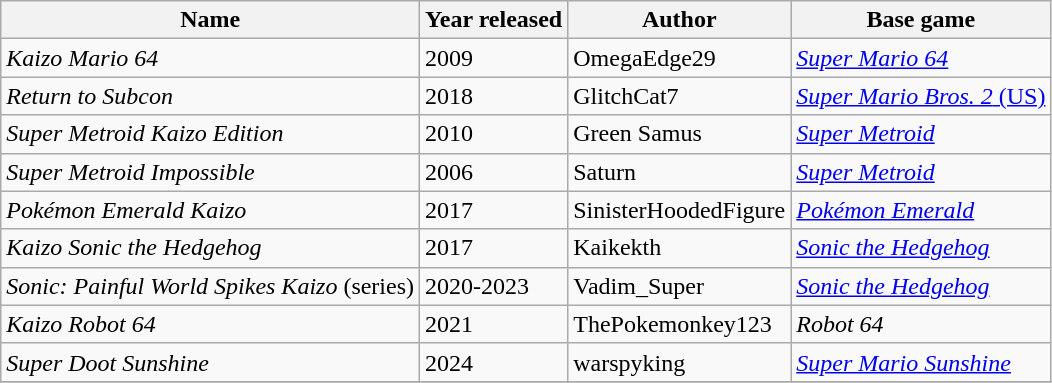<table class="wikitable sortable mw-collapsible">
<tr>
<th>Name</th>
<th>Year released</th>
<th>Author</th>
<th>Base game</th>
</tr>
<tr>
<td><em>Kaizo Mario 64</em></td>
<td>2009</td>
<td>OmegaEdge29</td>
<td><em><a href='#'>Super Mario 64</a></em></td>
</tr>
<tr>
<td><em>Return to Subcon</em></td>
<td>2018</td>
<td>GlitchCat7</td>
<td><a href='#'><em>Super Mario Bros. 2</em> (US)</a></td>
</tr>
<tr>
<td><em>Super Metroid Kaizo Edition</em></td>
<td>2010</td>
<td>Green Samus</td>
<td><em><a href='#'>Super Metroid</a></em></td>
</tr>
<tr>
<td><em>Super Metroid Impossible</em></td>
<td>2006</td>
<td>Saturn</td>
<td><em><a href='#'>Super Metroid</a></em></td>
</tr>
<tr>
<td><em>Pokémon Emerald Kaizo</em></td>
<td>2017</td>
<td>SinisterHoodedFigure</td>
<td><em><a href='#'>Pokémon Emerald</a></em></td>
</tr>
<tr>
<td><em>Kaizo Sonic the Hedgehog</em></td>
<td>2017</td>
<td>Kaikekth</td>
<td><a href='#'><em>Sonic the Hedgehog</em></a></td>
</tr>
<tr>
<td><em>Sonic: Painful World Spikes Kaizo</em> (series)</td>
<td>2020-2023</td>
<td>Vadim_Super</td>
<td><a href='#'><em>Sonic the Hedgehog</em></a></td>
</tr>
<tr>
<td><em>Kaizo Robot 64</em></td>
<td>2021</td>
<td>ThePokemonkey123</td>
<td><em>Robot 64</em></td>
</tr>
<tr>
<td><em>Super Doot Sunshine</em></td>
<td>2024</td>
<td>warspyking</td>
<td><em><a href='#'>Super Mario Sunshine</a></em></td>
</tr>
<tr>
</tr>
</table>
